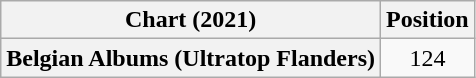<table class="wikitable plainrowheaders">
<tr>
<th scope="col">Chart (2021)</th>
<th scope="col">Position</th>
</tr>
<tr>
<th scope="row">Belgian Albums (Ultratop Flanders)</th>
<td style="text-align:center;">124</td>
</tr>
</table>
